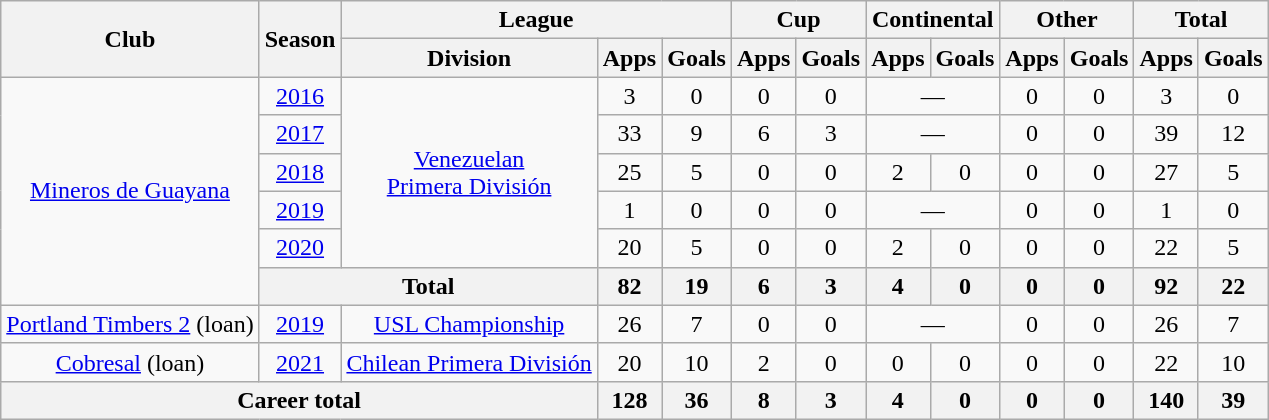<table class="wikitable" style="text-align: center">
<tr>
<th rowspan="2">Club</th>
<th rowspan="2">Season</th>
<th colspan="3">League</th>
<th colspan="2">Cup</th>
<th colspan="2">Continental</th>
<th colspan="2">Other</th>
<th colspan="2">Total</th>
</tr>
<tr>
<th>Division</th>
<th>Apps</th>
<th>Goals</th>
<th>Apps</th>
<th>Goals</th>
<th>Apps</th>
<th>Goals</th>
<th>Apps</th>
<th>Goals</th>
<th>Apps</th>
<th>Goals</th>
</tr>
<tr>
<td rowspan="6"><a href='#'>Mineros de Guayana</a></td>
<td><a href='#'>2016</a></td>
<td rowspan="5"><a href='#'>Venezuelan<br>Primera División</a></td>
<td>3</td>
<td>0</td>
<td>0</td>
<td>0</td>
<td colspan="2">—</td>
<td>0</td>
<td>0</td>
<td>3</td>
<td>0</td>
</tr>
<tr>
<td><a href='#'>2017</a></td>
<td>33</td>
<td>9</td>
<td>6</td>
<td>3</td>
<td colspan="2">—</td>
<td>0</td>
<td>0</td>
<td>39</td>
<td>12</td>
</tr>
<tr>
<td><a href='#'>2018</a></td>
<td>25</td>
<td>5</td>
<td>0</td>
<td>0</td>
<td>2</td>
<td>0</td>
<td>0</td>
<td>0</td>
<td>27</td>
<td>5</td>
</tr>
<tr>
<td><a href='#'>2019</a></td>
<td>1</td>
<td>0</td>
<td>0</td>
<td>0</td>
<td colspan="2">—</td>
<td>0</td>
<td>0</td>
<td>1</td>
<td>0</td>
</tr>
<tr>
<td><a href='#'>2020</a></td>
<td>20</td>
<td>5</td>
<td>0</td>
<td>0</td>
<td>2</td>
<td>0</td>
<td>0</td>
<td>0</td>
<td>22</td>
<td>5</td>
</tr>
<tr>
<th colspan="2"><strong>Total</strong></th>
<th>82</th>
<th>19</th>
<th>6</th>
<th>3</th>
<th>4</th>
<th>0</th>
<th>0</th>
<th>0</th>
<th>92</th>
<th>22</th>
</tr>
<tr>
<td><a href='#'>Portland Timbers 2</a> (loan)</td>
<td><a href='#'>2019</a></td>
<td><a href='#'>USL Championship</a></td>
<td>26</td>
<td>7</td>
<td>0</td>
<td>0</td>
<td colspan="2">—</td>
<td>0</td>
<td>0</td>
<td>26</td>
<td>7</td>
</tr>
<tr>
<td><a href='#'>Cobresal</a> (loan)</td>
<td><a href='#'>2021</a></td>
<td><a href='#'>Chilean Primera División</a></td>
<td>20</td>
<td>10</td>
<td>2</td>
<td>0</td>
<td>0</td>
<td>0</td>
<td>0</td>
<td>0</td>
<td>22</td>
<td>10</td>
</tr>
<tr>
<th colspan="3"><strong>Career total</strong></th>
<th>128</th>
<th>36</th>
<th>8</th>
<th>3</th>
<th>4</th>
<th>0</th>
<th>0</th>
<th>0</th>
<th>140</th>
<th>39</th>
</tr>
</table>
